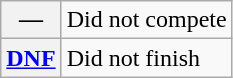<table class="wikitable">
<tr>
<th scope="row">—</th>
<td>Did not compete</td>
</tr>
<tr>
<th scope="row"><a href='#'>DNF</a></th>
<td>Did not finish</td>
</tr>
</table>
